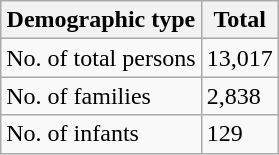<table class="wikitable">
<tr>
<th>Demographic type</th>
<th>Total</th>
</tr>
<tr>
<td>No. of total persons</td>
<td>13,017</td>
</tr>
<tr>
<td>No. of families</td>
<td>2,838</td>
</tr>
<tr>
<td>No. of infants</td>
<td>129</td>
</tr>
</table>
